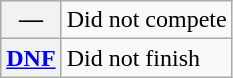<table class="wikitable">
<tr>
<th scope="row">—</th>
<td>Did not compete</td>
</tr>
<tr>
<th scope="row"><a href='#'>DNF</a></th>
<td>Did not finish</td>
</tr>
</table>
